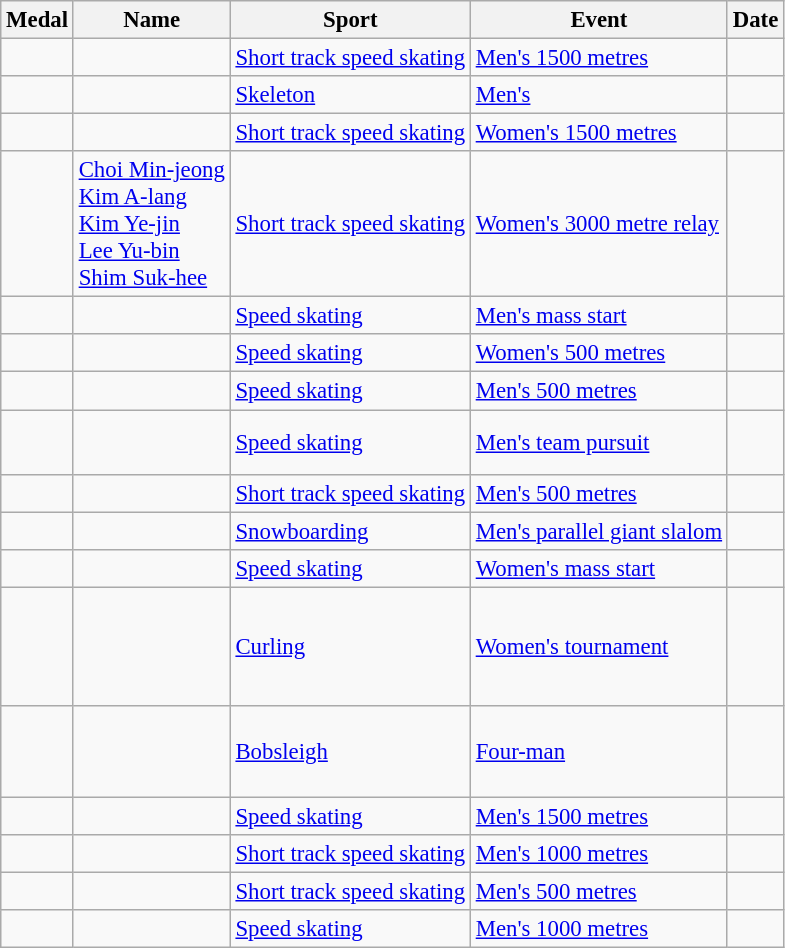<table class="wikitable sortable" style="font-size:95%">
<tr>
<th>Medal</th>
<th>Name</th>
<th>Sport</th>
<th>Event</th>
<th>Date</th>
</tr>
<tr>
<td></td>
<td></td>
<td><a href='#'>Short track speed skating</a></td>
<td><a href='#'>Men's 1500 metres</a></td>
<td></td>
</tr>
<tr>
<td></td>
<td></td>
<td><a href='#'>Skeleton</a></td>
<td><a href='#'>Men's</a></td>
<td></td>
</tr>
<tr>
<td></td>
<td></td>
<td><a href='#'>Short track speed skating</a></td>
<td><a href='#'>Women's 1500 metres</a></td>
<td></td>
</tr>
<tr>
<td></td>
<td><a href='#'>Choi Min-jeong</a><br><a href='#'>Kim A-lang</a><br><a href='#'>Kim Ye-jin</a><br><a href='#'>Lee Yu-bin</a><br><a href='#'>Shim Suk-hee</a></td>
<td><a href='#'>Short track speed skating</a></td>
<td><a href='#'>Women's 3000 metre relay</a></td>
<td></td>
</tr>
<tr>
<td></td>
<td></td>
<td><a href='#'>Speed skating</a></td>
<td><a href='#'>Men's mass start</a></td>
<td></td>
</tr>
<tr>
<td></td>
<td></td>
<td><a href='#'>Speed skating</a></td>
<td><a href='#'>Women's 500 metres</a></td>
<td></td>
</tr>
<tr>
<td></td>
<td></td>
<td><a href='#'>Speed skating</a></td>
<td><a href='#'>Men's 500 metres</a></td>
<td></td>
</tr>
<tr>
<td></td>
<td><br><br></td>
<td><a href='#'>Speed skating</a></td>
<td><a href='#'>Men's team pursuit</a></td>
<td></td>
</tr>
<tr>
<td></td>
<td></td>
<td><a href='#'>Short track speed skating</a></td>
<td><a href='#'>Men's 500 metres</a></td>
<td></td>
</tr>
<tr>
<td></td>
<td></td>
<td><a href='#'>Snowboarding</a></td>
<td><a href='#'>Men's parallel giant slalom</a></td>
<td></td>
</tr>
<tr>
<td></td>
<td></td>
<td><a href='#'>Speed skating</a></td>
<td><a href='#'>Women's mass start</a></td>
<td></td>
</tr>
<tr>
<td></td>
<td><br><br><br><br></td>
<td><a href='#'>Curling</a></td>
<td><a href='#'>Women's tournament</a></td>
<td></td>
</tr>
<tr>
<td></td>
<td><br><br><br></td>
<td><a href='#'>Bobsleigh</a></td>
<td><a href='#'>Four-man</a></td>
<td></td>
</tr>
<tr>
<td></td>
<td></td>
<td><a href='#'>Speed skating</a></td>
<td><a href='#'>Men's 1500 metres</a></td>
<td></td>
</tr>
<tr>
<td></td>
<td></td>
<td><a href='#'>Short track speed skating</a></td>
<td><a href='#'>Men's 1000 metres</a></td>
<td></td>
</tr>
<tr>
<td></td>
<td></td>
<td><a href='#'>Short track speed skating</a></td>
<td><a href='#'>Men's 500 metres</a></td>
<td></td>
</tr>
<tr>
<td></td>
<td></td>
<td><a href='#'>Speed skating</a></td>
<td><a href='#'>Men's 1000 metres</a></td>
<td></td>
</tr>
</table>
